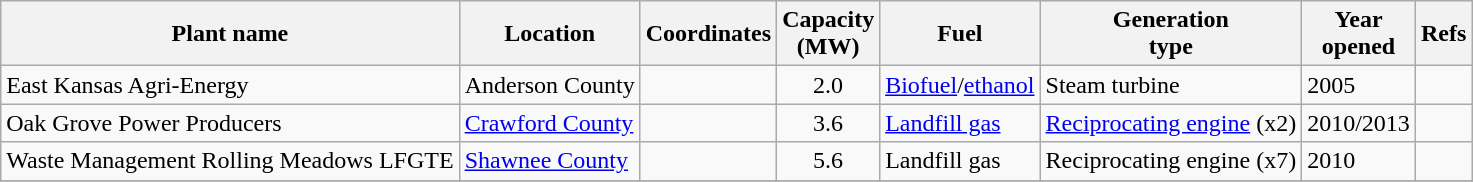<table class="wikitable sortable">
<tr>
<th>Plant name</th>
<th>Location</th>
<th>Coordinates</th>
<th>Capacity<br>(MW)</th>
<th>Fuel</th>
<th>Generation<br>type</th>
<th>Year<br>opened</th>
<th>Refs</th>
</tr>
<tr>
<td>East Kansas Agri-Energy</td>
<td>Anderson County</td>
<td></td>
<td align="center">2.0</td>
<td><a href='#'>Biofuel</a>/<a href='#'>ethanol</a></td>
<td>Steam turbine</td>
<td>2005</td>
<td></td>
</tr>
<tr>
<td>Oak Grove Power Producers</td>
<td><a href='#'>Crawford County</a></td>
<td></td>
<td align="center">3.6</td>
<td><a href='#'>Landfill gas</a></td>
<td><a href='#'>Reciprocating engine</a> (x2)</td>
<td>2010/2013</td>
<td></td>
</tr>
<tr>
<td>Waste Management Rolling Meadows LFGTE</td>
<td><a href='#'>Shawnee County</a></td>
<td></td>
<td align="center">5.6</td>
<td>Landfill gas</td>
<td>Reciprocating engine (x7)</td>
<td>2010</td>
<td></td>
</tr>
<tr>
</tr>
</table>
